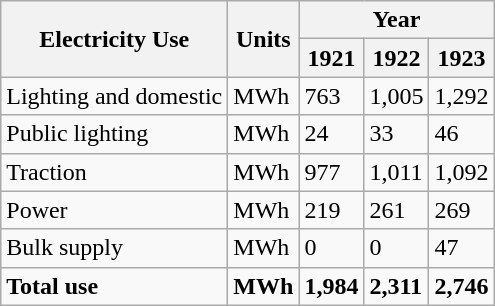<table class="wikitable">
<tr>
<th rowspan="2">Electricity Use</th>
<th rowspan="2">Units</th>
<th colspan="3">Year</th>
</tr>
<tr>
<th>1921</th>
<th>1922</th>
<th>1923</th>
</tr>
<tr>
<td>Lighting and domestic</td>
<td>MWh</td>
<td>763</td>
<td>1,005</td>
<td>1,292</td>
</tr>
<tr>
<td>Public lighting</td>
<td>MWh</td>
<td>24</td>
<td>33</td>
<td>46</td>
</tr>
<tr>
<td>Traction</td>
<td>MWh</td>
<td>977</td>
<td>1,011</td>
<td>1,092</td>
</tr>
<tr>
<td>Power</td>
<td>MWh</td>
<td>219</td>
<td>261</td>
<td>269</td>
</tr>
<tr>
<td>Bulk supply</td>
<td>MWh</td>
<td>0</td>
<td>0</td>
<td>47</td>
</tr>
<tr>
<td><strong>Total use</strong></td>
<td><strong>MWh</strong></td>
<td><strong>1,984</strong></td>
<td><strong>2,311</strong></td>
<td><strong>2,746</strong></td>
</tr>
</table>
